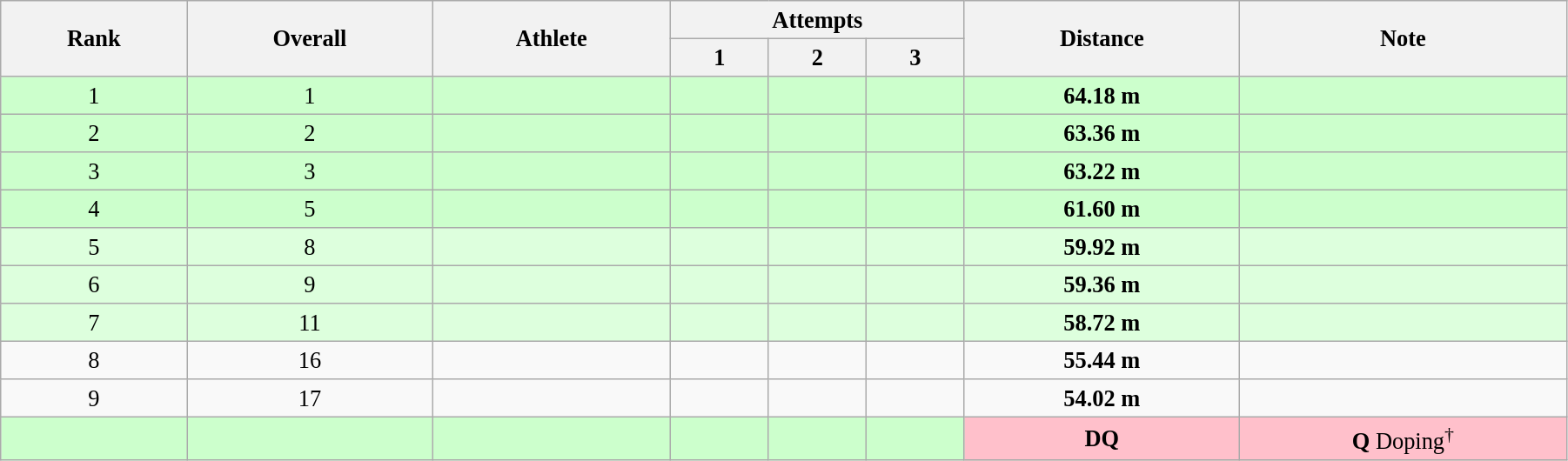<table class="wikitable" style=" text-align:center; font-size:110%;" width="95%">
<tr>
<th rowspan="2">Rank</th>
<th rowspan="2">Overall</th>
<th rowspan="2">Athlete</th>
<th colspan="3">Attempts</th>
<th rowspan="2">Distance</th>
<th rowspan="2">Note</th>
</tr>
<tr>
<th>1</th>
<th>2</th>
<th>3</th>
</tr>
<tr style="background:#ccffcc;">
<td>1</td>
<td>1</td>
<td align=left></td>
<td></td>
<td></td>
<td></td>
<td><strong>64.18 m </strong></td>
<td></td>
</tr>
<tr style="background:#ccffcc;">
<td>2</td>
<td>2</td>
<td align=left></td>
<td></td>
<td></td>
<td></td>
<td><strong>63.36 m </strong></td>
<td></td>
</tr>
<tr style="background:#ccffcc;">
<td>3</td>
<td>3</td>
<td align=left></td>
<td></td>
<td></td>
<td></td>
<td><strong>63.22 m </strong></td>
<td></td>
</tr>
<tr style="background:#ccffcc;">
<td>4</td>
<td>5</td>
<td align=left></td>
<td></td>
<td></td>
<td></td>
<td><strong>61.60 m </strong></td>
<td></td>
</tr>
<tr style="background:#ddffdd;">
<td>5</td>
<td>8</td>
<td align=left></td>
<td></td>
<td></td>
<td></td>
<td><strong>59.92 m </strong></td>
<td></td>
</tr>
<tr style="background:#ddffdd;">
<td>6</td>
<td>9</td>
<td align=left></td>
<td></td>
<td></td>
<td></td>
<td><strong>59.36 m </strong></td>
<td></td>
</tr>
<tr style="background:#ddffdd;">
<td>7</td>
<td>11</td>
<td align=left></td>
<td></td>
<td></td>
<td></td>
<td><strong>58.72 m </strong></td>
<td></td>
</tr>
<tr>
<td>8</td>
<td>16</td>
<td align=left></td>
<td></td>
<td></td>
<td></td>
<td><strong>55.44 m </strong></td>
<td></td>
</tr>
<tr>
<td>9</td>
<td>17</td>
<td align=left></td>
<td></td>
<td></td>
<td></td>
<td><strong>54.02 m </strong></td>
<td></td>
</tr>
<tr style="background:#ccffcc;">
<td></td>
<td></td>
<td align=left></td>
<td></td>
<td></td>
<td></td>
<td bgcolor=pink><strong>DQ</strong></td>
<td bgcolor=pink><strong>Q</strong> Doping<sup>†</sup></td>
</tr>
</table>
